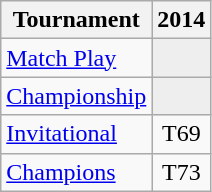<table class="wikitable" style="text-align:center;">
<tr>
<th>Tournament</th>
<th>2014</th>
</tr>
<tr>
<td align="left"><a href='#'>Match Play</a></td>
<td style="background:#eeeeee;"></td>
</tr>
<tr>
<td align="left"><a href='#'>Championship</a></td>
<td style="background:#eeeeee;"></td>
</tr>
<tr>
<td align="left"><a href='#'>Invitational</a></td>
<td>T69</td>
</tr>
<tr>
<td align="left"><a href='#'>Champions</a></td>
<td>T73</td>
</tr>
</table>
